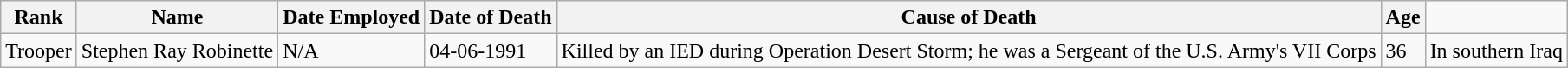<table class="wikitable">
<tr>
<th>Rank</th>
<th>Name</th>
<th>Date Employed</th>
<th>Date of Death</th>
<th>Cause of Death</th>
<th>Age</th>
</tr>
<tr>
<td>Trooper</td>
<td>Stephen Ray Robinette</td>
<td>N/A</td>
<td>04-06-1991</td>
<td>Killed by an IED during Operation Desert Storm; he was a Sergeant of the U.S. Army's VII Corps</td>
<td>36</td>
<td>In southern Iraq</td>
</tr>
</table>
